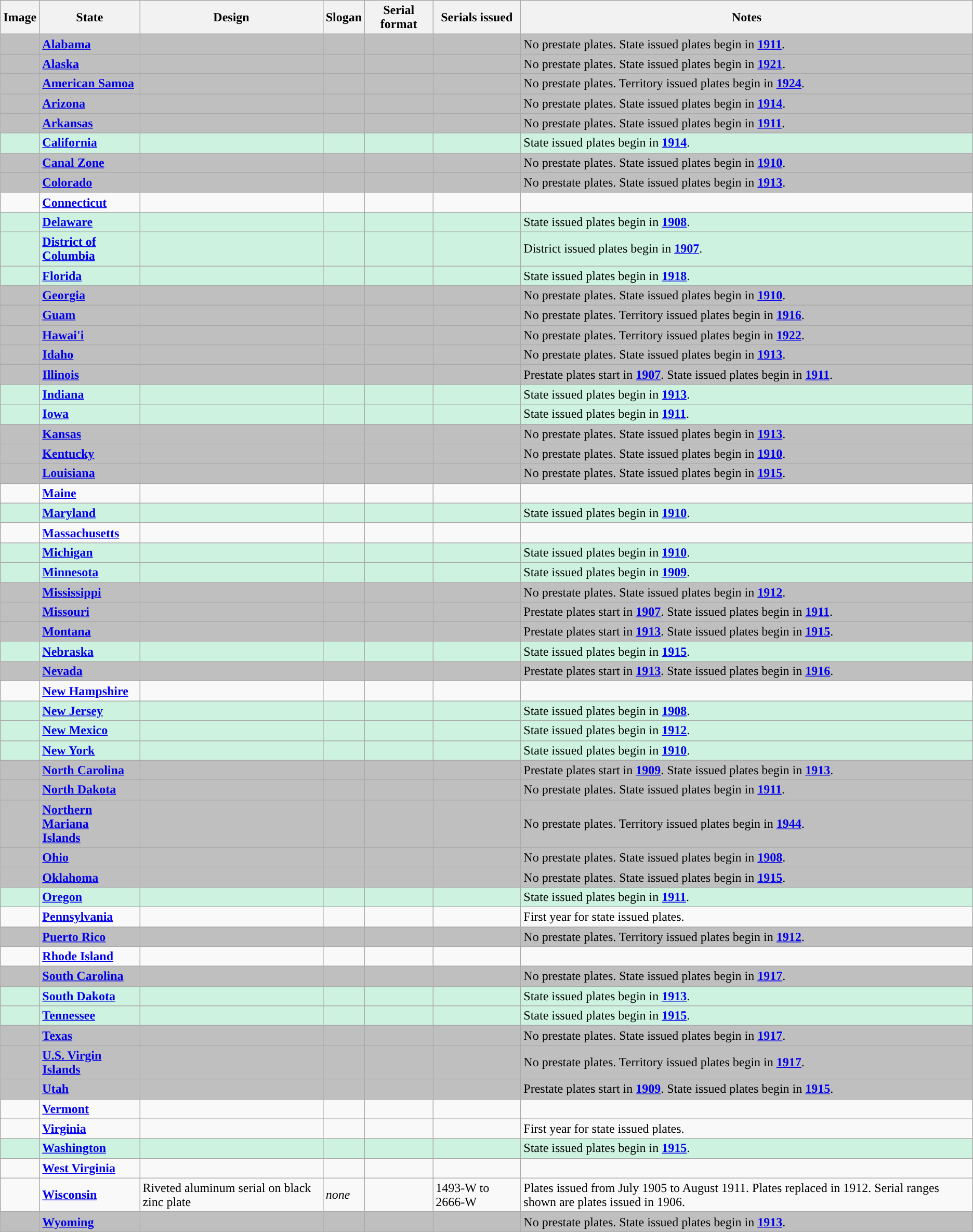<table class="wikitable">
<tr>
<th>Image</th>
<th>State</th>
<th>Design</th>
<th>Slogan</th>
<th>Serial format</th>
<th>Serials issued</th>
<th>Notes</th>
</tr>
<tr style="background:#BFBFBF";>
<td></td>
<td><strong><a href='#'>Alabama</a></strong></td>
<td></td>
<td></td>
<td></td>
<td></td>
<td>No prestate plates. State issued plates begin in <a href='#'><strong>1911</strong></a>.</td>
</tr>
<tr style="background:#BFBFBF";>
<td></td>
<td><strong><a href='#'>Alaska</a></strong></td>
<td></td>
<td></td>
<td></td>
<td></td>
<td>No prestate plates. State issued plates begin in <a href='#'><strong>1921</strong></a>.</td>
</tr>
<tr style="background:#BFBFBF";>
<td></td>
<td><strong><a href='#'>American Samoa</a></strong></td>
<td></td>
<td></td>
<td></td>
<td></td>
<td>No prestate plates. Territory issued plates begin in <a href='#'><strong>1924</strong></a>.</td>
</tr>
<tr style="background:#BFBFBF";>
<td></td>
<td><strong><a href='#'>Arizona</a></strong></td>
<td></td>
<td></td>
<td></td>
<td></td>
<td>No prestate plates. State issued plates begin in <a href='#'><strong>1914</strong></a>.</td>
</tr>
<tr style="background:#BFBFBF";>
<td></td>
<td><strong><a href='#'>Arkansas</a></strong></td>
<td></td>
<td></td>
<td></td>
<td></td>
<td>No prestate plates. State issued plates begin in <a href='#'><strong>1911</strong></a>.</td>
</tr>
<tr style="background:#CEF2E0";>
<td></td>
<td><strong><a href='#'>California</a></strong></td>
<td></td>
<td></td>
<td></td>
<td></td>
<td>State issued plates begin in <a href='#'><strong>1914</strong></a>.</td>
</tr>
<tr style="background:#BFBFBF";>
<td></td>
<td><strong><a href='#'>Canal Zone</a></strong></td>
<td></td>
<td></td>
<td></td>
<td></td>
<td>No prestate plates. State issued plates begin in <a href='#'><strong>1910</strong></a>.</td>
</tr>
<tr style="background:#BFBFBF";>
<td></td>
<td><strong><a href='#'>Colorado</a></strong></td>
<td></td>
<td></td>
<td></td>
<td></td>
<td>No prestate plates. State issued plates begin in <a href='#'><strong>1913</strong></a>.</td>
</tr>
<tr>
<td></td>
<td><strong><a href='#'>Connecticut</a></strong></td>
<td></td>
<td></td>
<td></td>
<td></td>
<td></td>
</tr>
<tr style="background:#CEF2E0";>
<td></td>
<td><strong><a href='#'>Delaware</a></strong></td>
<td></td>
<td></td>
<td></td>
<td></td>
<td>State issued plates begin in <a href='#'><strong>1908</strong></a>.</td>
</tr>
<tr style="background:#CEF2E0";>
<td></td>
<td><strong><a href='#'>District of<br>Columbia</a></strong></td>
<td></td>
<td></td>
<td></td>
<td></td>
<td>District issued  plates begin in <a href='#'><strong>1907</strong></a>.</td>
</tr>
<tr style="background:#CEF2E0";>
<td></td>
<td><strong><a href='#'>Florida</a></strong></td>
<td></td>
<td></td>
<td></td>
<td></td>
<td>State issued plates begin in <a href='#'><strong>1918</strong></a>.</td>
</tr>
<tr style="background:#BFBFBF";>
<td></td>
<td><strong><a href='#'>Georgia</a></strong></td>
<td></td>
<td></td>
<td></td>
<td></td>
<td>No prestate plates. State issued plates begin in <a href='#'><strong>1910</strong></a>.</td>
</tr>
<tr style="background:#BFBFBF";>
<td></td>
<td><strong><a href='#'>Guam</a></strong></td>
<td></td>
<td></td>
<td></td>
<td></td>
<td>No prestate plates. Territory issued plates begin in <a href='#'><strong>1916</strong></a>.</td>
</tr>
<tr style="background:#BFBFBF";>
<td></td>
<td><strong><a href='#'>Hawai'i</a></strong></td>
<td></td>
<td></td>
<td></td>
<td></td>
<td>No prestate plates. Territory issued plates begin in <a href='#'><strong>1922</strong></a>.</td>
</tr>
<tr style="background:#BFBFBF";>
<td></td>
<td><strong><a href='#'>Idaho</a></strong></td>
<td></td>
<td></td>
<td></td>
<td></td>
<td>No prestate plates. State issued plates begin in <a href='#'><strong>1913</strong></a>.</td>
</tr>
<tr style="background:#BFBFBF";>
<td></td>
<td><strong><a href='#'>Illinois</a></strong></td>
<td></td>
<td></td>
<td></td>
<td></td>
<td>Prestate plates start in <a href='#'><strong>1907</strong></a>. State issued plates begin in <a href='#'><strong>1911</strong></a>.</td>
</tr>
<tr style="background:#CEF2E0;">
<td></td>
<td><strong><a href='#'>Indiana</a></strong></td>
<td></td>
<td></td>
<td></td>
<td></td>
<td>State issued plates begin in <a href='#'><strong>1913</strong></a>.</td>
</tr>
<tr style="background:#CEF2E0;">
<td></td>
<td><strong><a href='#'>Iowa</a></strong></td>
<td></td>
<td></td>
<td></td>
<td></td>
<td>State issued plates begin in <a href='#'><strong>1911</strong></a>.</td>
</tr>
<tr style="background:#BFBFBF";>
<td></td>
<td><strong><a href='#'>Kansas</a></strong></td>
<td></td>
<td></td>
<td></td>
<td></td>
<td>No prestate plates. State issued plates begin in <a href='#'><strong>1913</strong></a>.</td>
</tr>
<tr style="background:#BFBFBF";>
<td></td>
<td><strong><a href='#'>Kentucky</a></strong></td>
<td></td>
<td></td>
<td></td>
<td></td>
<td>No prestate plates. State issued plates begin in <a href='#'><strong>1910</strong></a>.</td>
</tr>
<tr style="background:#BFBFBF";>
<td></td>
<td><strong><a href='#'>Louisiana</a></strong></td>
<td></td>
<td></td>
<td></td>
<td></td>
<td>No prestate plates.  State issued plates begin in <a href='#'><strong>1915</strong></a>.</td>
</tr>
<tr>
<td></td>
<td><strong><a href='#'>Maine</a></strong></td>
<td></td>
<td></td>
<td></td>
<td></td>
<td></td>
</tr>
<tr style="background:#CEF2E0;">
<td></td>
<td><strong><a href='#'>Maryland</a></strong></td>
<td></td>
<td></td>
<td></td>
<td></td>
<td>State issued plates begin in <a href='#'><strong>1910</strong></a>.</td>
</tr>
<tr>
<td></td>
<td><strong><a href='#'>Massachusetts</a></strong></td>
<td></td>
<td></td>
<td></td>
<td></td>
<td></td>
</tr>
<tr style="background:#CEF2E0;">
<td></td>
<td><strong><a href='#'>Michigan</a></strong></td>
<td></td>
<td></td>
<td></td>
<td></td>
<td>State issued plates begin in <a href='#'><strong>1910</strong></a>.</td>
</tr>
<tr style="background:#CEF2E0;">
<td></td>
<td><strong><a href='#'>Minnesota</a></strong></td>
<td></td>
<td></td>
<td></td>
<td></td>
<td>State issued plates begin in <a href='#'><strong>1909</strong></a>.</td>
</tr>
<tr style="background:#BFBFBF";>
<td></td>
<td><strong><a href='#'>Mississippi</a></strong></td>
<td></td>
<td></td>
<td></td>
<td></td>
<td>No prestate plates. State issued plates begin in <a href='#'><strong>1912</strong></a>.</td>
</tr>
<tr style="background:#BFBFBF";>
<td></td>
<td><strong><a href='#'>Missouri</a></strong></td>
<td></td>
<td></td>
<td></td>
<td></td>
<td>Prestate plates start in <a href='#'><strong>1907</strong></a>. State issued plates begin in <a href='#'><strong>1911</strong></a>.</td>
</tr>
<tr style="background:#BFBFBF";>
<td></td>
<td><strong><a href='#'>Montana</a></strong></td>
<td></td>
<td></td>
<td></td>
<td></td>
<td>Prestate plates start in <a href='#'><strong>1913</strong></a>. State issued plates begin in <a href='#'><strong>1915</strong></a>.</td>
</tr>
<tr style="background:#CEF2E0;">
<td></td>
<td><strong><a href='#'>Nebraska</a></strong></td>
<td></td>
<td></td>
<td></td>
<td></td>
<td>State issued plates begin in <a href='#'><strong>1915</strong></a>.</td>
</tr>
<tr style="background:#BFBFBF";>
<td></td>
<td><strong><a href='#'>Nevada</a></strong></td>
<td></td>
<td></td>
<td></td>
<td></td>
<td>Prestate plates start in <a href='#'><strong>1913</strong></a>. State issued plates begin in <a href='#'><strong>1916</strong></a>.</td>
</tr>
<tr>
<td></td>
<td><strong><a href='#'>New Hampshire</a></strong></td>
<td></td>
<td></td>
<td></td>
<td></td>
<td></td>
</tr>
<tr style="background:#CEF2E0";>
<td></td>
<td><strong><a href='#'>New Jersey</a></strong></td>
<td></td>
<td></td>
<td></td>
<td></td>
<td>State issued plates begin in <a href='#'><strong>1908</strong></a>.</td>
</tr>
<tr style="background:#CEF2E0";>
<td></td>
<td><strong><a href='#'>New Mexico</a></strong></td>
<td></td>
<td></td>
<td></td>
<td></td>
<td>State issued plates begin in <a href='#'><strong>1912</strong></a>.</td>
</tr>
<tr style="background:#CEF2E0";>
<td></td>
<td><strong><a href='#'>New York</a></strong></td>
<td></td>
<td></td>
<td></td>
<td></td>
<td>State issued plates begin in <a href='#'><strong>1910</strong></a>.</td>
</tr>
<tr style="background:#BFBFBF";>
<td></td>
<td><strong><a href='#'>North Carolina</a></strong></td>
<td></td>
<td></td>
<td></td>
<td></td>
<td>Prestate plates start in <a href='#'><strong>1909</strong></a>. State issued plates begin in <a href='#'><strong>1913</strong></a>.</td>
</tr>
<tr style="background:#BFBFBF";>
<td></td>
<td><strong><a href='#'>North Dakota</a></strong></td>
<td></td>
<td></td>
<td></td>
<td></td>
<td>No prestate plates. State issued plates begin in <a href='#'><strong>1911</strong></a>.</td>
</tr>
<tr style="background:#BFBFBF";>
<td></td>
<td><strong><a href='#'>Northern Mariana<br> Islands</a></strong></td>
<td></td>
<td></td>
<td></td>
<td></td>
<td>No prestate plates. Territory issued plates begin in <a href='#'><strong>1944</strong></a>.</td>
</tr>
<tr style="background:#BFBFBF";>
<td></td>
<td><strong><a href='#'>Ohio</a></strong></td>
<td></td>
<td></td>
<td></td>
<td></td>
<td>No prestate plates. State issued plates begin in <a href='#'><strong>1908</strong></a>.</td>
</tr>
<tr style="background:#BFBFBF";>
<td></td>
<td><strong><a href='#'>Oklahoma</a></strong></td>
<td></td>
<td></td>
<td></td>
<td></td>
<td>No prestate plates. State issued plates begin in <a href='#'><strong>1915</strong></a>.</td>
</tr>
<tr style="background:#CEF2E0";>
<td></td>
<td><strong><a href='#'>Oregon</a></strong></td>
<td></td>
<td></td>
<td></td>
<td></td>
<td>State issued plates begin in <a href='#'><strong>1911</strong></a>.</td>
</tr>
<tr>
<td></td>
<td><strong><a href='#'>Pennsylvania</a></strong></td>
<td></td>
<td></td>
<td></td>
<td></td>
<td>First year for state issued plates.</td>
</tr>
<tr style="background:#BFBFBF";>
<td></td>
<td><strong><a href='#'>Puerto Rico</a></strong></td>
<td></td>
<td></td>
<td></td>
<td></td>
<td>No prestate plates. Territory issued plates begin in <a href='#'><strong>1912</strong></a>.</td>
</tr>
<tr>
<td></td>
<td><strong><a href='#'>Rhode Island</a></strong></td>
<td></td>
<td></td>
<td></td>
<td></td>
<td></td>
</tr>
<tr style="background:#BFBFBF";>
<td></td>
<td><strong><a href='#'>South Carolina</a></strong></td>
<td></td>
<td></td>
<td></td>
<td></td>
<td>No prestate plates. State issued plates begin in <a href='#'><strong>1917</strong></a>.</td>
</tr>
<tr style="background:#CEF2E0";>
<td></td>
<td><strong><a href='#'>South Dakota</a></strong></td>
<td></td>
<td></td>
<td></td>
<td></td>
<td>State issued plates begin in <a href='#'><strong>1913</strong></a>.</td>
</tr>
<tr style="background:#CEF2E0";>
<td></td>
<td><strong><a href='#'>Tennessee</a></strong></td>
<td></td>
<td></td>
<td></td>
<td></td>
<td>State issued plates begin in <a href='#'><strong>1915</strong></a>.</td>
</tr>
<tr style="background:#BFBFBF">
<td></td>
<td><strong><a href='#'>Texas</a></strong></td>
<td></td>
<td></td>
<td></td>
<td></td>
<td>No prestate plates. State issued plates begin in <a href='#'><strong>1917</strong></a>.</td>
</tr>
<tr style="background:#BFBFBF">
<td></td>
<td><strong><a href='#'>U.S. Virgin Islands</a></strong></td>
<td></td>
<td></td>
<td></td>
<td></td>
<td>No prestate plates. Territory issued plates begin in <a href='#'><strong>1917</strong></a>.</td>
</tr>
<tr style="background:#BFBFBF">
<td></td>
<td><strong><a href='#'>Utah</a></strong></td>
<td></td>
<td></td>
<td></td>
<td></td>
<td>Prestate plates start in <a href='#'><strong>1909</strong></a>. State issued plates begin in <a href='#'><strong>1915</strong></a>.</td>
</tr>
<tr>
<td></td>
<td><strong><a href='#'>Vermont</a></strong></td>
<td></td>
<td></td>
<td></td>
<td></td>
<td></td>
</tr>
<tr>
<td></td>
<td><strong><a href='#'>Virginia</a></strong></td>
<td></td>
<td></td>
<td></td>
<td></td>
<td>First year for state issued plates.</td>
</tr>
<tr style="background:#CEF2E0";>
<td></td>
<td><strong><a href='#'>Washington</a></strong></td>
<td></td>
<td></td>
<td></td>
<td></td>
<td>State issued plates begin in <a href='#'><strong>1915</strong></a>.</td>
</tr>
<tr>
<td></td>
<td><strong><a href='#'>West Virginia</a></strong></td>
<td></td>
<td></td>
<td></td>
<td></td>
<td></td>
</tr>
<tr>
<td></td>
<td><strong><a href='#'>Wisconsin</a></strong></td>
<td>Riveted aluminum serial on black zinc plate</td>
<td><em>none</em></td>
<td></td>
<td>1493-W to 2666-W</td>
<td>Plates issued from July 1905 to August 1911. Plates replaced in 1912. Serial ranges shown are plates issued in 1906.</td>
</tr>
<tr style="background:#BFBFBF";>
<td></td>
<td><strong><a href='#'>Wyoming</a></strong></td>
<td></td>
<td></td>
<td></td>
<td></td>
<td>No prestate plates. State issued plates begin in <a href='#'><strong>1913</strong></a>.</td>
</tr>
</table>
